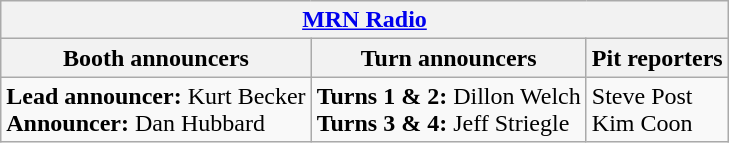<table class="wikitable">
<tr>
<th colspan="3"><a href='#'>MRN Radio</a></th>
</tr>
<tr>
<th>Booth announcers</th>
<th>Turn announcers</th>
<th>Pit reporters</th>
</tr>
<tr>
<td><strong>Lead announcer:</strong> Kurt Becker<br><strong>Announcer:</strong> Dan Hubbard</td>
<td><strong>Turns 1 & 2:</strong> Dillon Welch<br><strong>Turns 3 & 4:</strong> Jeff Striegle</td>
<td>Steve Post<br>Kim Coon</td>
</tr>
</table>
